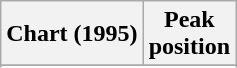<table class="wikitable sortable plainrowheaders">
<tr>
<th>Chart (1995)</th>
<th>Peak<br>position</th>
</tr>
<tr>
</tr>
<tr>
</tr>
</table>
